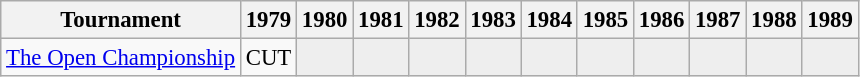<table class="wikitable" style="font-size:95%;text-align:center;">
<tr>
<th>Tournament</th>
<th>1979</th>
<th>1980</th>
<th>1981</th>
<th>1982</th>
<th>1983</th>
<th>1984</th>
<th>1985</th>
<th>1986</th>
<th>1987</th>
<th>1988</th>
<th>1989</th>
</tr>
<tr>
<td><a href='#'>The Open Championship</a></td>
<td align="center">CUT</td>
<td style="background:#eeeeee;"></td>
<td style="background:#eeeeee;"></td>
<td style="background:#eeeeee;"></td>
<td style="background:#eeeeee;"></td>
<td style="background:#eeeeee;"></td>
<td style="background:#eeeeee;"></td>
<td style="background:#eeeeee;"></td>
<td style="background:#eeeeee;"></td>
<td style="background:#eeeeee;"></td>
<td style="background:#eeeeee;"></td>
</tr>
</table>
